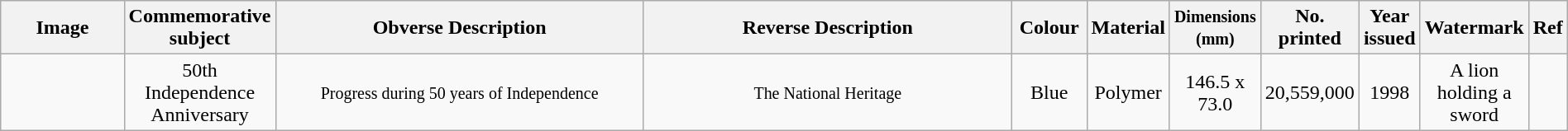<table width=100% class="wikitable sortable">
<tr>
<th width=10%>Image</th>
<th width=8%>Commemorative subject</th>
<th width=32.5%>Obverse Description</th>
<th width=32.5%>Reverse Description</th>
<th width=5%>Colour</th>
<th width=2.5%>Material</th>
<th width=2.5%><small>Dimensions (mm)</small></th>
<th width=2.5%>No. printed</th>
<th width=2.5%>Year issued</th>
<th width=2.5%>Watermark</th>
<th width=2%>Ref</th>
</tr>
<tr>
<td align="center"></td>
<td align="center">50th Independence Anniversary</td>
<td align="center"><small>Progress during 50 years of Independence</small></td>
<td align="center"><small>The National Heritage</small></td>
<td align="center">Blue</td>
<td align="center">Polymer</td>
<td align="center">146.5 x 73.0</td>
<td align="center">20,559,000</td>
<td align="center">1998</td>
<td align="center">A lion holding a sword</td>
<td align="center"></td>
</tr>
</table>
